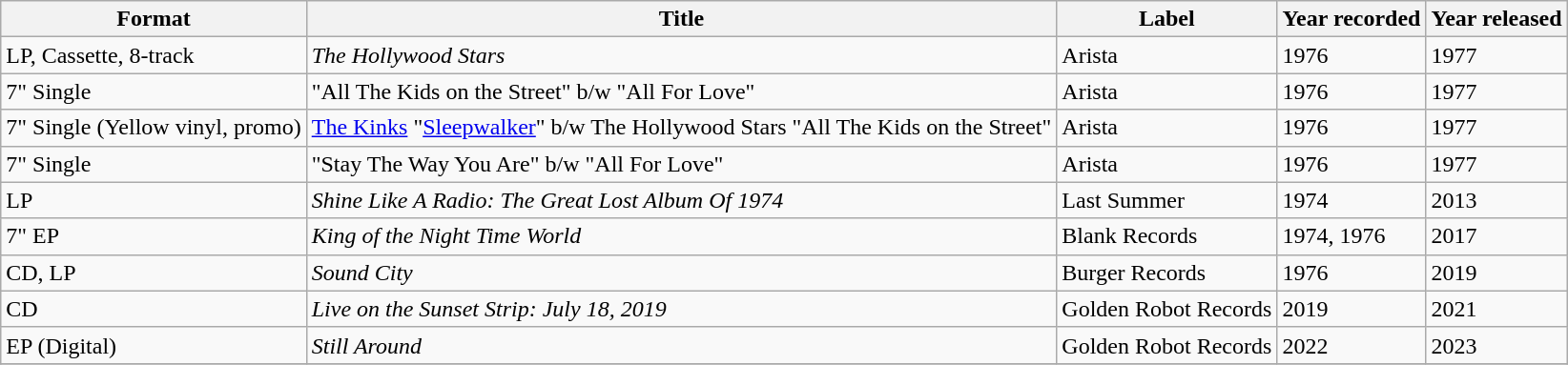<table class="wikitable">
<tr>
<th>Format</th>
<th>Title</th>
<th>Label</th>
<th>Year recorded</th>
<th>Year released</th>
</tr>
<tr>
<td>LP, Cassette, 8-track</td>
<td><em>The Hollywood Stars</em></td>
<td>Arista</td>
<td>1976</td>
<td>1977</td>
</tr>
<tr>
<td>7" Single</td>
<td>"All The Kids on the Street" b/w "All For Love"</td>
<td>Arista</td>
<td>1976</td>
<td>1977</td>
</tr>
<tr>
<td>7" Single (Yellow vinyl, promo)</td>
<td><a href='#'>The Kinks</a> "<a href='#'>Sleepwalker</a>" b/w The Hollywood Stars "All The Kids on the Street"</td>
<td>Arista</td>
<td>1976</td>
<td>1977</td>
</tr>
<tr>
<td>7" Single</td>
<td>"Stay The Way You Are" b/w "All For Love"</td>
<td>Arista</td>
<td>1976</td>
<td>1977</td>
</tr>
<tr>
<td>LP</td>
<td><em>Shine Like A Radio: The Great Lost Album Of 1974</em></td>
<td>Last Summer</td>
<td>1974</td>
<td>2013</td>
</tr>
<tr>
<td>7" EP</td>
<td><em>King of the Night Time World</em></td>
<td>Blank Records</td>
<td>1974, 1976</td>
<td>2017</td>
</tr>
<tr>
<td>CD, LP</td>
<td><em>Sound City</em></td>
<td>Burger Records</td>
<td>1976</td>
<td>2019</td>
</tr>
<tr>
<td>CD</td>
<td><em>Live on the Sunset Strip: July 18, 2019</em></td>
<td>Golden Robot Records</td>
<td>2019</td>
<td>2021</td>
</tr>
<tr>
<td>EP (Digital)</td>
<td><em>Still Around</em></td>
<td>Golden Robot Records</td>
<td>2022</td>
<td>2023</td>
</tr>
<tr>
</tr>
</table>
